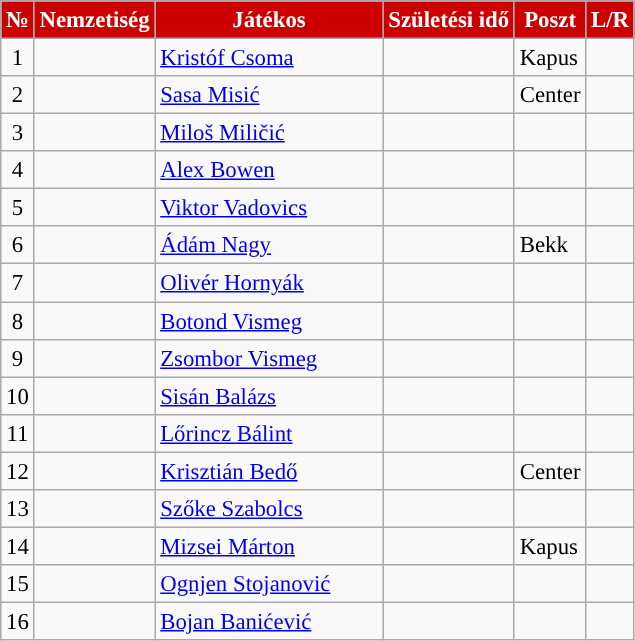<table class=wikitable bgcolor="#f7f8ff" cellpadding="3" cellspacing="0" border="1" style="font-size: 95%; border: 1px solid #CFB53B; border-collapse: collapse;">
<tr style="color: #FFFFFF;background:#CC0000">
<td align=center><strong>№</strong></td>
<td align=center><strong>Nemzetiség</strong></td>
<td width=145; align=center><strong>Játékos</strong></td>
<td align=center><strong>Születési idő</strong></td>
<td align=center><strong>Poszt</strong></td>
<td align=center><strong>L/R</strong></td>
</tr>
<tr>
<td align=center>1</td>
<td align=center></td>
<td><a href='#'>Kristóf Csoma</a></td>
<td></td>
<td>Kapus</td>
<td></td>
</tr>
<tr>
<td align=center>2</td>
<td align=center></td>
<td><a href='#'>Sasa Misić</a></td>
<td></td>
<td>Center</td>
<td></td>
</tr>
<tr>
<td align=center>3</td>
<td align=center></td>
<td><a href='#'>Miloš Miličić</a></td>
<td></td>
<td></td>
<td></td>
</tr>
<tr>
<td align=center>4</td>
<td align=center></td>
<td><a href='#'>Alex Bowen</a></td>
<td></td>
<td></td>
<td></td>
</tr>
<tr>
<td align=center>5</td>
<td align=center></td>
<td><a href='#'>Viktor Vadovics</a></td>
<td></td>
<td></td>
<td></td>
</tr>
<tr>
<td align=center>6</td>
<td align=center></td>
<td><a href='#'>Ádám Nagy</a></td>
<td></td>
<td>Bekk</td>
<td></td>
</tr>
<tr>
<td align=center>7</td>
<td align=center></td>
<td><a href='#'>Olivér Hornyák</a></td>
<td></td>
<td></td>
<td></td>
</tr>
<tr>
<td align=center>8</td>
<td align=center></td>
<td><a href='#'>Botond Vismeg</a></td>
<td></td>
<td></td>
<td></td>
</tr>
<tr>
<td align=center>9</td>
<td align=center></td>
<td><a href='#'>Zsombor Vismeg</a></td>
<td></td>
<td></td>
<td></td>
</tr>
<tr>
<td align=center>10</td>
<td align=center></td>
<td><a href='#'>Sisán Balázs</a></td>
<td></td>
<td></td>
<td></td>
</tr>
<tr>
<td align=center>11</td>
<td align=center></td>
<td><a href='#'>Lőrincz Bálint</a></td>
<td></td>
<td></td>
<td></td>
</tr>
<tr>
<td align=center>12</td>
<td align=center></td>
<td><a href='#'>Krisztián Bedő</a></td>
<td></td>
<td>Center</td>
<td></td>
</tr>
<tr>
<td align=center>13</td>
<td align=center></td>
<td><a href='#'>Szőke Szabolcs</a></td>
<td></td>
<td></td>
<td></td>
</tr>
<tr>
<td align=center>14</td>
<td align=center></td>
<td><a href='#'>Mizsei Márton</a></td>
<td></td>
<td>Kapus</td>
<td></td>
</tr>
<tr>
<td align=center>15</td>
<td align=center></td>
<td><a href='#'>Ognjen Stojanović</a></td>
<td></td>
<td></td>
<td></td>
</tr>
<tr>
<td align=center>16</td>
<td align=center></td>
<td><a href='#'>Bojan Banićević</a></td>
<td></td>
<td></td>
<td></td>
</tr>
</table>
